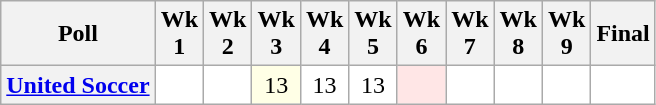<table class="wikitable" style="white-space:nowrap;text-align:center;">
<tr>
<th>Poll</th>
<th>Wk<br>1</th>
<th>Wk<br>2</th>
<th>Wk<br>3</th>
<th>Wk<br>4</th>
<th>Wk<br>5</th>
<th>Wk<br>6</th>
<th>Wk<br>7</th>
<th>Wk<br>8</th>
<th>Wk<br>9</th>
<th>Final<br></th>
</tr>
<tr>
<th><a href='#'>United Soccer</a></th>
<td style="background:#FFFFFF;"></td>
<td style="background:#FFFFFF;"></td>
<td style="background:#FFFFE6;">13</td>
<td style="background:#FFFFFF;">13</td>
<td style="background:#FFFFFF;">13</td>
<td style="background:#FFE6E6;"></td>
<td style="background:#FFFFFF;"></td>
<td style="background:#FFFFFF;"></td>
<td style="background:#FFFFFF;"></td>
<td style="background:#FFFFFF;"></td>
</tr>
</table>
